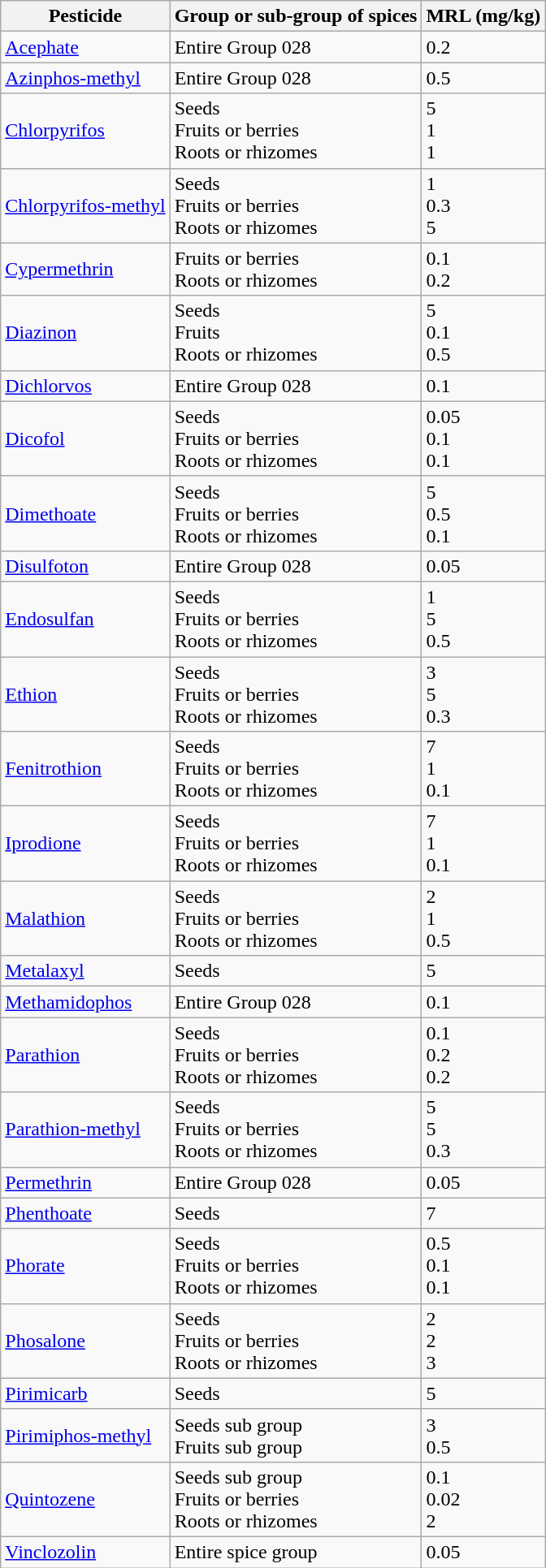<table class="wikitable">
<tr>
<th>Pesticide</th>
<th>Group or sub-group of spices</th>
<th>MRL (mg/kg)</th>
</tr>
<tr>
<td><a href='#'>Acephate</a></td>
<td>Entire Group 028</td>
<td>0.2</td>
</tr>
<tr>
<td><a href='#'>Azinphos-methyl</a></td>
<td>Entire Group 028</td>
<td>0.5</td>
</tr>
<tr>
<td><a href='#'>Chlorpyrifos</a></td>
<td>Seeds<br>Fruits or berries<br>Roots or rhizomes</td>
<td>5<br>1<br>1</td>
</tr>
<tr>
<td><a href='#'>Chlorpyrifos-methyl</a></td>
<td>Seeds<br>Fruits or berries<br>Roots or rhizomes</td>
<td>1<br>0.3<br>5</td>
</tr>
<tr>
<td><a href='#'>Cypermethrin</a></td>
<td>Fruits or berries<br>Roots or rhizomes</td>
<td>0.1<br>0.2</td>
</tr>
<tr>
<td><a href='#'>Diazinon</a></td>
<td>Seeds<br>Fruits<br>Roots or rhizomes</td>
<td>5<br>0.1<br>0.5</td>
</tr>
<tr>
<td><a href='#'>Dichlorvos</a></td>
<td>Entire Group 028</td>
<td>0.1</td>
</tr>
<tr>
<td><a href='#'>Dicofol</a></td>
<td>Seeds<br>Fruits or berries<br>Roots or rhizomes</td>
<td>0.05<br>0.1<br>0.1</td>
</tr>
<tr>
<td><a href='#'>Dimethoate</a></td>
<td>Seeds<br>Fruits or berries<br>Roots or rhizomes</td>
<td>5<br>0.5<br>0.1</td>
</tr>
<tr>
<td><a href='#'>Disulfoton</a></td>
<td>Entire Group 028</td>
<td>0.05</td>
</tr>
<tr>
<td><a href='#'>Endosulfan</a></td>
<td>Seeds<br>Fruits or berries<br>Roots or rhizomes</td>
<td>1<br>5<br>0.5</td>
</tr>
<tr>
<td><a href='#'>Ethion</a></td>
<td>Seeds<br>Fruits or berries<br>Roots or rhizomes</td>
<td>3<br>5<br>0.3</td>
</tr>
<tr>
<td><a href='#'>Fenitrothion</a></td>
<td>Seeds<br>Fruits or berries<br>Roots or rhizomes</td>
<td>7<br>1<br>0.1</td>
</tr>
<tr>
<td><a href='#'>Iprodione</a></td>
<td>Seeds<br>Fruits or berries<br>Roots or rhizomes</td>
<td>7<br>1<br>0.1</td>
</tr>
<tr>
<td><a href='#'>Malathion</a></td>
<td>Seeds<br>Fruits or berries<br>Roots or rhizomes</td>
<td>2<br>1<br>0.5</td>
</tr>
<tr>
<td><a href='#'>Metalaxyl</a></td>
<td>Seeds</td>
<td>5</td>
</tr>
<tr>
<td><a href='#'>Methamidophos</a></td>
<td>Entire Group 028</td>
<td>0.1</td>
</tr>
<tr>
<td><a href='#'>Parathion</a></td>
<td>Seeds<br>Fruits or berries<br>Roots or rhizomes</td>
<td>0.1<br>0.2<br>0.2</td>
</tr>
<tr>
<td><a href='#'>Parathion-methyl</a></td>
<td>Seeds<br>Fruits or berries<br>Roots or rhizomes</td>
<td>5<br>5<br>0.3</td>
</tr>
<tr>
<td><a href='#'>Permethrin</a></td>
<td>Entire Group 028</td>
<td>0.05</td>
</tr>
<tr>
<td><a href='#'>Phenthoate</a></td>
<td>Seeds</td>
<td>7</td>
</tr>
<tr>
<td><a href='#'>Phorate</a></td>
<td>Seeds<br>Fruits or berries<br>Roots or rhizomes</td>
<td>0.5<br>0.1<br>0.1</td>
</tr>
<tr>
<td><a href='#'>Phosalone</a></td>
<td>Seeds<br>Fruits or berries<br>Roots or rhizomes</td>
<td>2<br>2<br>3</td>
</tr>
<tr>
<td><a href='#'>Pirimicarb</a></td>
<td>Seeds</td>
<td>5</td>
</tr>
<tr>
<td><a href='#'>Pirimiphos-methyl</a></td>
<td>Seeds sub group<br>Fruits sub group</td>
<td>3<br>0.5</td>
</tr>
<tr>
<td><a href='#'>Quintozene</a></td>
<td>Seeds sub group <br>Fruits or berries<br>Roots or rhizomes</td>
<td>0.1<br>0.02<br>2</td>
</tr>
<tr>
<td><a href='#'>Vinclozolin</a></td>
<td>Entire spice group</td>
<td>0.05</td>
</tr>
</table>
